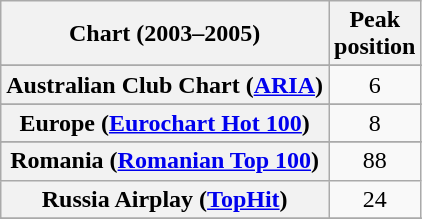<table class="wikitable sortable plainrowheaders" style="text-align:center">
<tr>
<th>Chart (2003–2005)</th>
<th>Peak<br>position</th>
</tr>
<tr>
</tr>
<tr>
<th scope="row">Australian Club Chart (<a href='#'>ARIA</a>)</th>
<td>6</td>
</tr>
<tr>
</tr>
<tr>
</tr>
<tr>
</tr>
<tr>
</tr>
<tr>
<th scope="row">Europe (<a href='#'>Eurochart Hot 100</a>)</th>
<td>8</td>
</tr>
<tr>
</tr>
<tr>
</tr>
<tr>
</tr>
<tr>
<th scope="row">Romania (<a href='#'>Romanian Top 100</a>)</th>
<td>88</td>
</tr>
<tr>
<th scope="row">Russia Airplay (<a href='#'>TopHit</a>)</th>
<td>24</td>
</tr>
<tr>
</tr>
<tr>
</tr>
<tr>
</tr>
<tr>
</tr>
</table>
